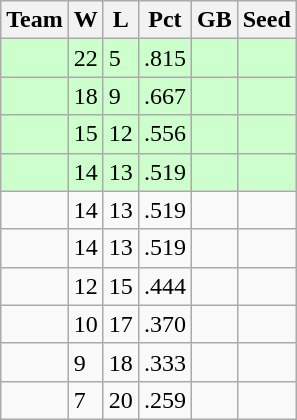<table class="wikitable">
<tr>
<th>Team</th>
<th>W</th>
<th>L</th>
<th>Pct</th>
<th>GB</th>
<th>Seed</th>
</tr>
<tr bgcolor=ccffcc>
<td></td>
<td>22</td>
<td>5</td>
<td>.815</td>
<td></td>
<td></td>
</tr>
<tr bgcolor=ccffcc>
<td></td>
<td>18</td>
<td>9</td>
<td>.667</td>
<td></td>
<td></td>
</tr>
<tr bgcolor=ccffcc>
<td></td>
<td>15</td>
<td>12</td>
<td>.556</td>
<td></td>
<td></td>
</tr>
<tr bgcolor=ccffcc>
<td></td>
<td>14</td>
<td>13</td>
<td>.519</td>
<td></td>
<td></td>
</tr>
<tr>
<td></td>
<td>14</td>
<td>13</td>
<td>.519</td>
<td></td>
<td></td>
</tr>
<tr>
<td></td>
<td>14</td>
<td>13</td>
<td>.519</td>
<td></td>
<td></td>
</tr>
<tr>
<td></td>
<td>12</td>
<td>15</td>
<td>.444</td>
<td></td>
<td></td>
</tr>
<tr>
<td></td>
<td>10</td>
<td>17</td>
<td>.370</td>
<td></td>
<td></td>
</tr>
<tr>
<td></td>
<td>9</td>
<td>18</td>
<td>.333</td>
<td></td>
<td></td>
</tr>
<tr>
<td></td>
<td>7</td>
<td>20</td>
<td>.259</td>
<td></td>
<td></td>
</tr>
</table>
